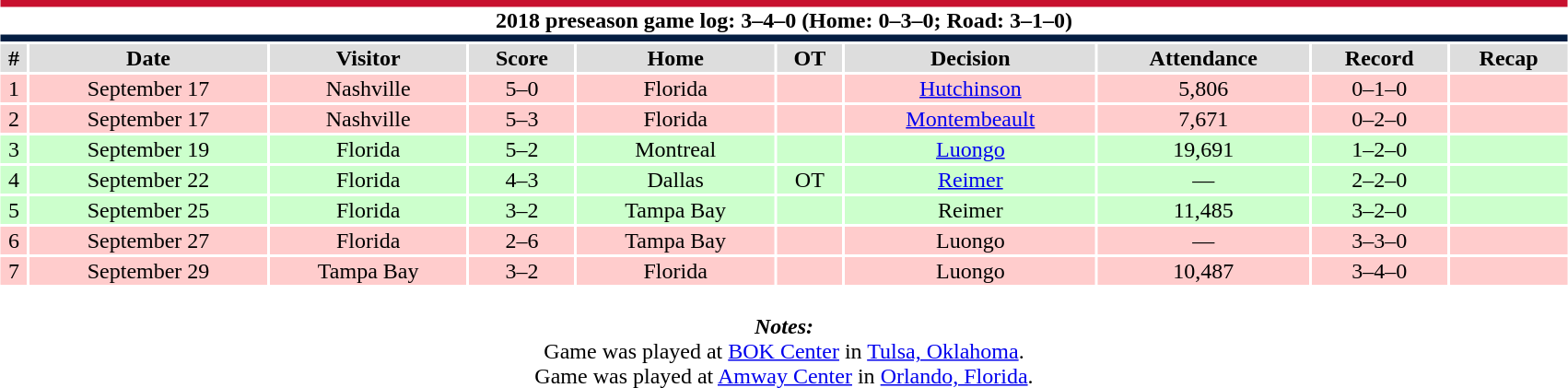<table class="toccolours collapsible collapsed" style="width:90%; clear:both; margin:1.5em auto; text-align:center;">
<tr>
<th colspan="10" style="background:#FFFFFF; border-top:#C8102E 5px solid; border-bottom:#041E42 5px solid;">2018 preseason game log: 3–4–0 (Home: 0–3–0; Road: 3–1–0)</th>
</tr>
<tr style="background:#ddd;">
<th>#</th>
<th>Date</th>
<th>Visitor</th>
<th>Score</th>
<th>Home</th>
<th>OT</th>
<th>Decision</th>
<th>Attendance</th>
<th>Record</th>
<th>Recap</th>
</tr>
<tr style="background:#fcc;">
<td>1</td>
<td>September 17</td>
<td>Nashville</td>
<td>5–0</td>
<td>Florida</td>
<td></td>
<td><a href='#'>Hutchinson</a></td>
<td>5,806</td>
<td>0–1–0</td>
<td></td>
</tr>
<tr style="background:#fcc;">
<td>2</td>
<td>September 17</td>
<td>Nashville</td>
<td>5–3</td>
<td>Florida</td>
<td></td>
<td><a href='#'>Montembeault</a></td>
<td>7,671</td>
<td>0–2–0</td>
<td></td>
</tr>
<tr style="background:#cfc;">
<td>3</td>
<td>September 19</td>
<td>Florida</td>
<td>5–2</td>
<td>Montreal</td>
<td></td>
<td><a href='#'>Luongo</a></td>
<td>19,691</td>
<td>1–2–0</td>
<td></td>
</tr>
<tr style="background:#cfc;">
<td>4</td>
<td>September 22</td>
<td>Florida</td>
<td>4–3</td>
<td>Dallas</td>
<td>OT</td>
<td><a href='#'>Reimer</a></td>
<td>—</td>
<td>2–2–0</td>
<td></td>
</tr>
<tr style="background:#cfc;">
<td>5</td>
<td>September 25</td>
<td>Florida</td>
<td>3–2</td>
<td>Tampa Bay</td>
<td></td>
<td>Reimer</td>
<td>11,485</td>
<td>3–2–0</td>
<td></td>
</tr>
<tr style="background:#fcc;">
<td>6</td>
<td>September 27</td>
<td>Florida</td>
<td>2–6</td>
<td>Tampa Bay</td>
<td></td>
<td>Luongo</td>
<td>—</td>
<td>3–3–0</td>
<td></td>
</tr>
<tr style="background:#fcc;">
<td>7</td>
<td>September 29</td>
<td>Tampa Bay</td>
<td>3–2</td>
<td>Florida</td>
<td></td>
<td>Luongo</td>
<td>10,487</td>
<td>3–4–0</td>
<td></td>
</tr>
<tr>
<td colspan="10" style="text-align:center;"><br><strong><em>Notes:</em></strong><br>
 Game was played at <a href='#'>BOK Center</a> in <a href='#'>Tulsa, Oklahoma</a>.<br>
 Game was played at <a href='#'>Amway Center</a> in <a href='#'>Orlando, Florida</a>.</td>
</tr>
</table>
